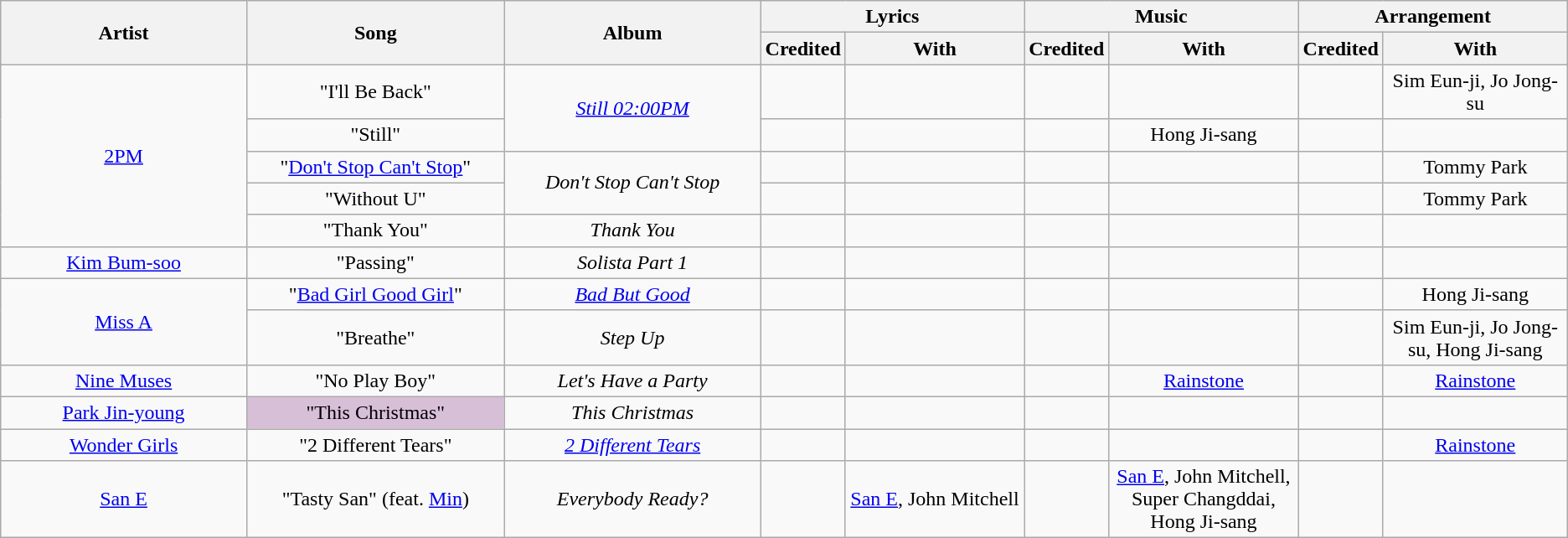<table class="wikitable plainrowheaders" style="text-align:center;">
<tr>
<th rowspan="2" width="300px">Artist</th>
<th rowspan="2" width="300px">Song</th>
<th rowspan="2" width="300px">Album</th>
<th colspan="2">Lyrics</th>
<th colspan="2">Music</th>
<th colspan="2">Arrangement</th>
</tr>
<tr>
<th width="50px">Credited</th>
<th width="200px">With</th>
<th width="50px">Credited</th>
<th width="200px">With</th>
<th width="50px">Credited</th>
<th width="200px">With</th>
</tr>
<tr>
<td rowspan="5"><a href='#'>2PM</a></td>
<td>"I'll Be Back"</td>
<td rowspan="2"><em><a href='#'>Still 02:00PM</a></em></td>
<td></td>
<td></td>
<td></td>
<td></td>
<td></td>
<td>Sim Eun-ji, Jo Jong-su</td>
</tr>
<tr>
<td>"Still"</td>
<td></td>
<td></td>
<td></td>
<td>Hong Ji-sang</td>
<td></td>
<td></td>
</tr>
<tr>
<td>"<a href='#'>Don't Stop Can't Stop</a>"</td>
<td rowspan="2"><em>Don't Stop Can't Stop</em></td>
<td></td>
<td></td>
<td></td>
<td></td>
<td></td>
<td>Tommy Park</td>
</tr>
<tr>
<td>"Without U"</td>
<td></td>
<td></td>
<td></td>
<td></td>
<td></td>
<td>Tommy Park</td>
</tr>
<tr>
<td>"Thank You"</td>
<td><em>Thank You</em></td>
<td></td>
<td></td>
<td></td>
<td></td>
<td></td>
<td></td>
</tr>
<tr>
<td><a href='#'>Kim Bum-soo</a></td>
<td>"Passing"</td>
<td><em>Solista Part 1</em></td>
<td></td>
<td></td>
<td></td>
<td></td>
<td></td>
<td></td>
</tr>
<tr>
<td rowspan="2"><a href='#'>Miss A</a></td>
<td>"<a href='#'>Bad Girl Good Girl</a>"</td>
<td><em><a href='#'>Bad But Good</a></em></td>
<td></td>
<td></td>
<td></td>
<td></td>
<td></td>
<td>Hong Ji-sang</td>
</tr>
<tr>
<td>"Breathe"</td>
<td><em>Step Up</em></td>
<td></td>
<td></td>
<td></td>
<td></td>
<td></td>
<td>Sim Eun-ji, Jo Jong-su, Hong Ji-sang</td>
</tr>
<tr>
<td><a href='#'>Nine Muses</a></td>
<td>"No Play Boy"</td>
<td><em>Let's Have a Party</em></td>
<td></td>
<td></td>
<td></td>
<td><a href='#'>Rainstone</a></td>
<td></td>
<td><a href='#'>Rainstone</a></td>
</tr>
<tr>
<td><a href='#'>Park Jin-young</a></td>
<td style="background-color:#D8BFD8">"This Christmas"</td>
<td><em>This Christmas</em></td>
<td></td>
<td></td>
<td></td>
<td></td>
<td></td>
<td></td>
</tr>
<tr>
<td rowspan="1"><a href='#'>Wonder Girls</a></td>
<td>"2 Different Tears"</td>
<td><em><a href='#'>2 Different Tears</a></em></td>
<td></td>
<td></td>
<td></td>
<td></td>
<td></td>
<td><a href='#'>Rainstone</a></td>
</tr>
<tr>
<td><a href='#'>San E</a></td>
<td>"Tasty San" (feat. <a href='#'>Min</a>)</td>
<td><em>Everybody Ready?</em></td>
<td></td>
<td><a href='#'>San E</a>, John Mitchell</td>
<td></td>
<td><a href='#'>San E</a>, John Mitchell, Super Changddai, Hong Ji-sang</td>
<td></td>
<td></td>
</tr>
</table>
